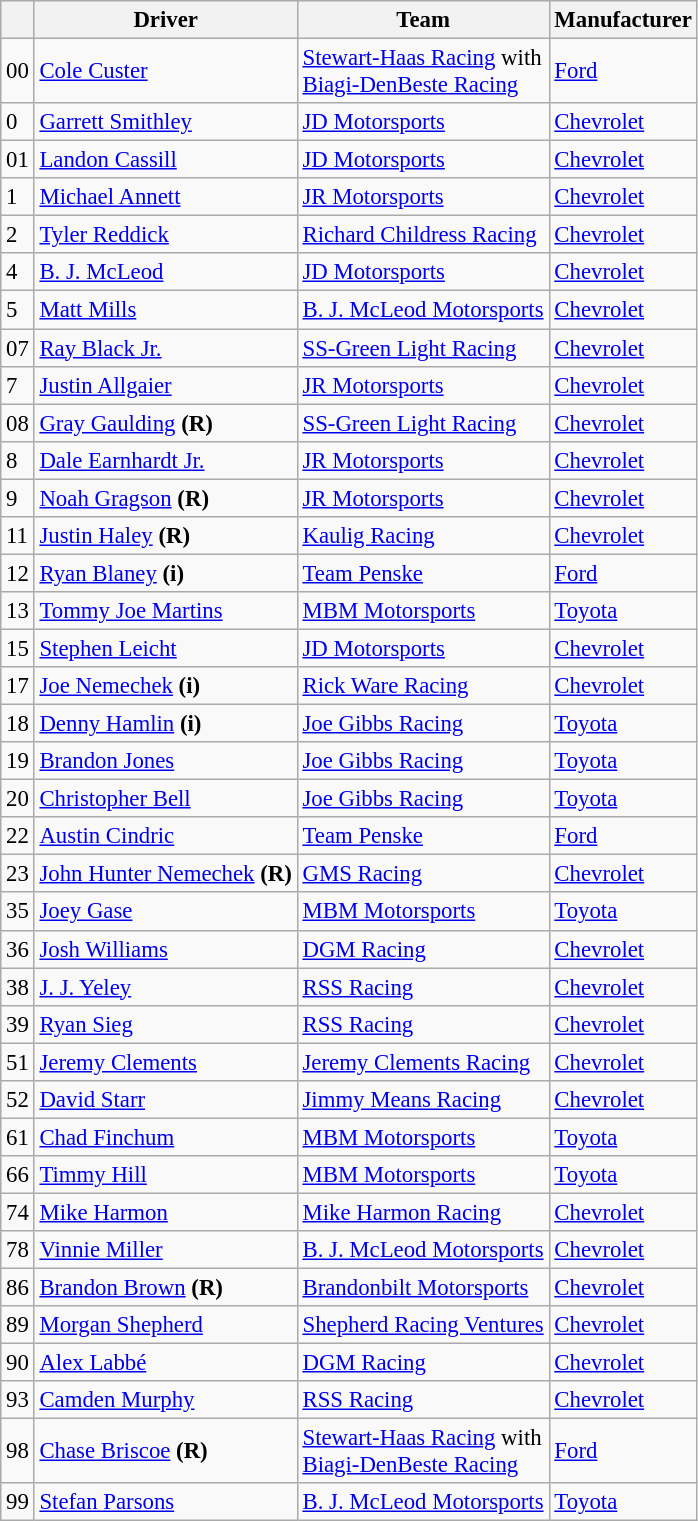<table class="wikitable" style="font-size:95%">
<tr>
<th></th>
<th>Driver</th>
<th>Team</th>
<th>Manufacturer</th>
</tr>
<tr>
<td>00</td>
<td><a href='#'>Cole Custer</a></td>
<td><a href='#'>Stewart-Haas Racing</a> with <br> <a href='#'>Biagi-DenBeste Racing</a></td>
<td><a href='#'>Ford</a></td>
</tr>
<tr>
<td>0</td>
<td><a href='#'>Garrett Smithley</a></td>
<td><a href='#'>JD Motorsports</a></td>
<td><a href='#'>Chevrolet</a></td>
</tr>
<tr>
<td>01</td>
<td><a href='#'>Landon Cassill</a></td>
<td><a href='#'>JD Motorsports</a></td>
<td><a href='#'>Chevrolet</a></td>
</tr>
<tr>
<td>1</td>
<td><a href='#'>Michael Annett</a></td>
<td><a href='#'>JR Motorsports</a></td>
<td><a href='#'>Chevrolet</a></td>
</tr>
<tr>
<td>2</td>
<td><a href='#'>Tyler Reddick</a></td>
<td><a href='#'>Richard Childress Racing</a></td>
<td><a href='#'>Chevrolet</a></td>
</tr>
<tr>
<td>4</td>
<td><a href='#'>B. J. McLeod</a></td>
<td><a href='#'>JD Motorsports</a></td>
<td><a href='#'>Chevrolet</a></td>
</tr>
<tr>
<td>5</td>
<td><a href='#'>Matt Mills</a></td>
<td><a href='#'>B. J. McLeod Motorsports</a></td>
<td><a href='#'>Chevrolet</a></td>
</tr>
<tr>
<td>07</td>
<td><a href='#'>Ray Black Jr.</a></td>
<td><a href='#'>SS-Green Light Racing</a></td>
<td><a href='#'>Chevrolet</a></td>
</tr>
<tr>
<td>7</td>
<td><a href='#'>Justin Allgaier</a></td>
<td><a href='#'>JR Motorsports</a></td>
<td><a href='#'>Chevrolet</a></td>
</tr>
<tr>
<td>08</td>
<td><a href='#'>Gray Gaulding</a> <strong>(R)</strong></td>
<td><a href='#'>SS-Green Light Racing</a></td>
<td><a href='#'>Chevrolet</a></td>
</tr>
<tr>
<td>8</td>
<td><a href='#'>Dale Earnhardt Jr.</a></td>
<td><a href='#'>JR Motorsports</a></td>
<td><a href='#'>Chevrolet</a></td>
</tr>
<tr>
<td>9</td>
<td><a href='#'>Noah Gragson</a> <strong>(R)</strong></td>
<td><a href='#'>JR Motorsports</a></td>
<td><a href='#'>Chevrolet</a></td>
</tr>
<tr>
<td>11</td>
<td><a href='#'>Justin Haley</a> <strong>(R)</strong></td>
<td><a href='#'>Kaulig Racing</a></td>
<td><a href='#'>Chevrolet</a></td>
</tr>
<tr>
<td>12</td>
<td><a href='#'>Ryan Blaney</a> <strong>(i)</strong></td>
<td><a href='#'>Team Penske</a></td>
<td><a href='#'>Ford</a></td>
</tr>
<tr>
<td>13</td>
<td><a href='#'>Tommy Joe Martins</a></td>
<td><a href='#'>MBM Motorsports</a></td>
<td><a href='#'>Toyota</a></td>
</tr>
<tr>
<td>15</td>
<td><a href='#'>Stephen Leicht</a></td>
<td><a href='#'>JD Motorsports</a></td>
<td><a href='#'>Chevrolet</a></td>
</tr>
<tr>
<td>17</td>
<td><a href='#'>Joe Nemechek</a> <strong>(i)</strong></td>
<td><a href='#'>Rick Ware Racing</a></td>
<td><a href='#'>Chevrolet</a></td>
</tr>
<tr>
<td>18</td>
<td><a href='#'>Denny Hamlin</a> <strong>(i)</strong></td>
<td><a href='#'>Joe Gibbs Racing</a></td>
<td><a href='#'>Toyota</a></td>
</tr>
<tr>
<td>19</td>
<td><a href='#'>Brandon Jones</a></td>
<td><a href='#'>Joe Gibbs Racing</a></td>
<td><a href='#'>Toyota</a></td>
</tr>
<tr>
<td>20</td>
<td><a href='#'>Christopher Bell</a></td>
<td><a href='#'>Joe Gibbs Racing</a></td>
<td><a href='#'>Toyota</a></td>
</tr>
<tr>
<td>22</td>
<td><a href='#'>Austin Cindric</a></td>
<td><a href='#'>Team Penske</a></td>
<td><a href='#'>Ford</a></td>
</tr>
<tr>
<td>23</td>
<td><a href='#'>John Hunter Nemechek</a> <strong>(R)</strong></td>
<td><a href='#'>GMS Racing</a></td>
<td><a href='#'>Chevrolet</a></td>
</tr>
<tr>
<td>35</td>
<td><a href='#'>Joey Gase</a></td>
<td><a href='#'>MBM Motorsports</a></td>
<td><a href='#'>Toyota</a></td>
</tr>
<tr>
<td>36</td>
<td><a href='#'>Josh Williams</a></td>
<td><a href='#'>DGM Racing</a></td>
<td><a href='#'>Chevrolet</a></td>
</tr>
<tr>
<td>38</td>
<td><a href='#'>J. J. Yeley</a></td>
<td><a href='#'>RSS Racing</a></td>
<td><a href='#'>Chevrolet</a></td>
</tr>
<tr>
<td>39</td>
<td><a href='#'>Ryan Sieg</a></td>
<td><a href='#'>RSS Racing</a></td>
<td><a href='#'>Chevrolet</a></td>
</tr>
<tr>
<td>51</td>
<td><a href='#'>Jeremy Clements</a></td>
<td><a href='#'>Jeremy Clements Racing</a></td>
<td><a href='#'>Chevrolet</a></td>
</tr>
<tr>
<td>52</td>
<td><a href='#'>David Starr</a></td>
<td><a href='#'>Jimmy Means Racing</a></td>
<td><a href='#'>Chevrolet</a></td>
</tr>
<tr>
<td>61</td>
<td><a href='#'>Chad Finchum</a></td>
<td><a href='#'>MBM Motorsports</a></td>
<td><a href='#'>Toyota</a></td>
</tr>
<tr>
<td>66</td>
<td><a href='#'>Timmy Hill</a></td>
<td><a href='#'>MBM Motorsports</a></td>
<td><a href='#'>Toyota</a></td>
</tr>
<tr>
<td>74</td>
<td><a href='#'>Mike Harmon</a></td>
<td><a href='#'>Mike Harmon Racing</a></td>
<td><a href='#'>Chevrolet</a></td>
</tr>
<tr>
<td>78</td>
<td><a href='#'>Vinnie Miller</a></td>
<td><a href='#'>B. J. McLeod Motorsports</a></td>
<td><a href='#'>Chevrolet</a></td>
</tr>
<tr>
<td>86</td>
<td><a href='#'>Brandon Brown</a> <strong>(R)</strong></td>
<td><a href='#'>Brandonbilt Motorsports</a></td>
<td><a href='#'>Chevrolet</a></td>
</tr>
<tr>
<td>89</td>
<td><a href='#'>Morgan Shepherd</a></td>
<td><a href='#'>Shepherd Racing Ventures</a></td>
<td><a href='#'>Chevrolet</a></td>
</tr>
<tr>
<td>90</td>
<td><a href='#'>Alex Labbé</a></td>
<td><a href='#'>DGM Racing</a></td>
<td><a href='#'>Chevrolet</a></td>
</tr>
<tr>
<td>93</td>
<td><a href='#'>Camden Murphy</a></td>
<td><a href='#'>RSS Racing</a></td>
<td><a href='#'>Chevrolet</a></td>
</tr>
<tr>
<td>98</td>
<td><a href='#'>Chase Briscoe</a> <strong>(R)</strong></td>
<td><a href='#'>Stewart-Haas Racing</a> with <br> <a href='#'>Biagi-DenBeste Racing</a></td>
<td><a href='#'>Ford</a></td>
</tr>
<tr>
<td>99</td>
<td><a href='#'>Stefan Parsons</a></td>
<td><a href='#'>B. J. McLeod Motorsports</a></td>
<td><a href='#'>Toyota</a></td>
</tr>
</table>
